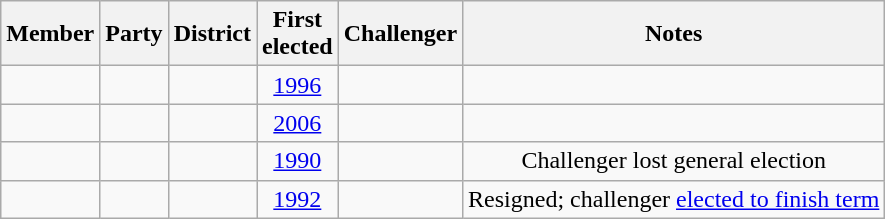<table class="wikitable sortable" style=text-align:center>
<tr>
<th>Member</th>
<th>Party</th>
<th>District</th>
<th>First<br>elected</th>
<th>Challenger</th>
<th>Notes</th>
</tr>
<tr>
<td></td>
<td></td>
<td></td>
<td><a href='#'>1996</a></td>
<td></td>
<td></td>
</tr>
<tr>
<td></td>
<td></td>
<td></td>
<td><a href='#'>2006</a></td>
<td></td>
<td></td>
</tr>
<tr>
<td></td>
<td></td>
<td></td>
<td><a href='#'>1990</a></td>
<td></td>
<td>Challenger lost general election</td>
</tr>
<tr>
<td></td>
<td></td>
<td></td>
<td><a href='#'>1992</a></td>
<td></td>
<td>Resigned; challenger <a href='#'>elected to finish term</a></td>
</tr>
</table>
